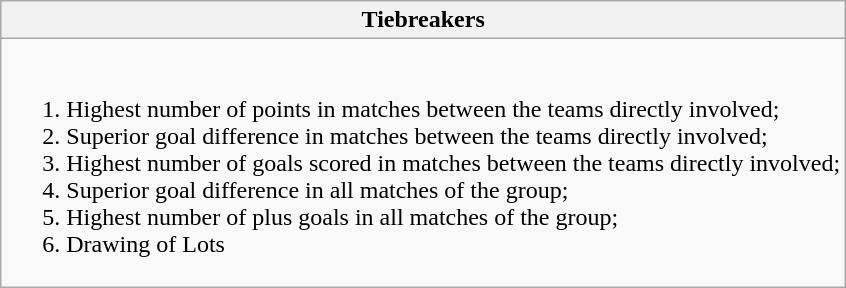<table class="wikitable collapsible">
<tr>
<th width=100%>Tiebreakers</th>
</tr>
<tr>
<td><br><ol><li>Highest number of points in matches between the teams directly involved;</li><li>Superior goal difference in matches between the teams directly involved;</li><li>Highest number of goals scored in matches between the teams directly involved;</li><li>Superior goal difference in all matches of the group;</li><li>Highest number of plus goals in all matches of the group;</li><li>Drawing of Lots</li></ol></td>
</tr>
</table>
